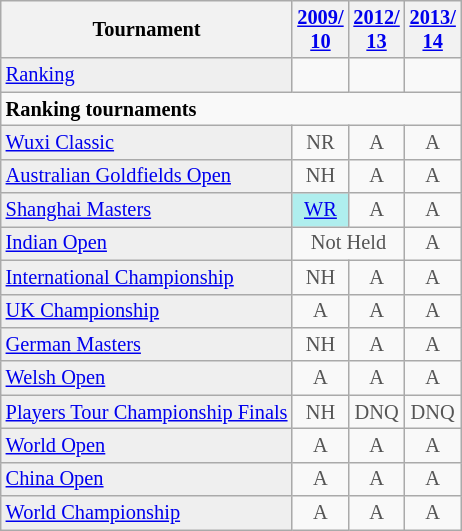<table class="wikitable"  style="font-size:85%;">
<tr>
<th>Tournament</th>
<th><a href='#'>2009/<br>10</a></th>
<th><a href='#'>2012/<br>13</a></th>
<th><a href='#'>2013/<br>14</a></th>
</tr>
<tr>
<td style="background:#EFEFEF;"><a href='#'>Ranking</a></td>
<td align="center"></td>
<td align="center"></td>
<td align="center"></td>
</tr>
<tr>
<td colspan="10"><strong>Ranking tournaments</strong></td>
</tr>
<tr>
<td style="background:#EFEFEF;"><a href='#'>Wuxi Classic</a></td>
<td align="center" style="color:#555555;">NR</td>
<td align="center" style="color:#555555;">A</td>
<td align="center" style="color:#555555;">A</td>
</tr>
<tr>
<td style="background:#EFEFEF;"><a href='#'>Australian Goldfields Open</a></td>
<td align="center" style="color:#555555;">NH</td>
<td align="center" style="color:#555555;">A</td>
<td align="center" style="color:#555555;">A</td>
</tr>
<tr>
<td style="background:#EFEFEF;"><a href='#'>Shanghai Masters</a></td>
<td align="center" style="background:#afeeee;"><a href='#'>WR</a></td>
<td align="center" style="color:#555555;">A</td>
<td align="center" style="color:#555555;">A</td>
</tr>
<tr>
<td style="background:#EFEFEF;"><a href='#'>Indian Open</a></td>
<td colspan="2" align="center" style="color:#555555;">Not Held</td>
<td align="center" style="color:#555555;">A</td>
</tr>
<tr>
<td style="background:#EFEFEF;"><a href='#'>International Championship</a></td>
<td align="center" style="color:#555555;">NH</td>
<td align="center" style="color:#555555;">A</td>
<td align="center" style="color:#555555;">A</td>
</tr>
<tr>
<td style="background:#EFEFEF;"><a href='#'>UK Championship</a></td>
<td align="center" style="color:#555555;">A</td>
<td align="center" style="color:#555555;">A</td>
<td align="center" style="color:#555555;">A</td>
</tr>
<tr>
<td style="background:#EFEFEF;"><a href='#'>German Masters</a></td>
<td align="center" style="color:#555555;">NH</td>
<td align="center" style="color:#555555;">A</td>
<td align="center" style="color:#555555;">A</td>
</tr>
<tr>
<td style="background:#EFEFEF;"><a href='#'>Welsh Open</a></td>
<td align="center" style="color:#555555;">A</td>
<td align="center" style="color:#555555;">A</td>
<td align="center" style="color:#555555;">A</td>
</tr>
<tr>
<td style="background:#EFEFEF;"><a href='#'>Players Tour Championship Finals</a></td>
<td align="center" style="color:#555555;">NH</td>
<td align="center" style="color:#555555;">DNQ</td>
<td align="center" style="color:#555555;">DNQ</td>
</tr>
<tr>
<td style="background:#EFEFEF;"><a href='#'>World Open</a></td>
<td align="center" style="color:#555555;">A</td>
<td align="center" style="color:#555555;">A</td>
<td align="center" style="color:#555555;">A</td>
</tr>
<tr>
<td style="background:#EFEFEF;"><a href='#'>China Open</a></td>
<td align="center" style="color:#555555;">A</td>
<td align="center" style="color:#555555;">A</td>
<td align="center" style="color:#555555;">A</td>
</tr>
<tr>
<td style="background:#EFEFEF;"><a href='#'>World Championship</a></td>
<td align="center" style="color:#555555;">A</td>
<td align="center" style="color:#555555;">A</td>
<td align="center" style="color:#555555;">A</td>
</tr>
</table>
